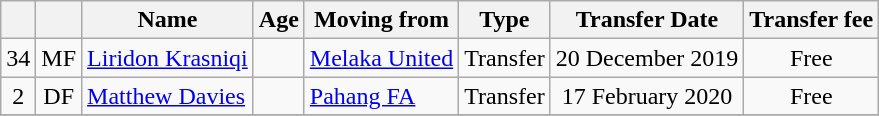<table class="wikitable" style="text-align:center;">
<tr>
<th></th>
<th></th>
<th>Name</th>
<th>Age</th>
<th>Moving from</th>
<th>Type</th>
<th>Transfer Date</th>
<th>Transfer fee</th>
</tr>
<tr>
<td>34</td>
<td>MF</td>
<td align=left> <a href='#'>Liridon Krasniqi</a></td>
<td></td>
<td align=left> <a href='#'>Melaka United</a></td>
<td>Transfer</td>
<td>20 December 2019</td>
<td>Free </td>
</tr>
<tr>
<td>2</td>
<td>DF</td>
<td align=left> <a href='#'>Matthew Davies</a></td>
<td></td>
<td align=left> <a href='#'>Pahang FA</a></td>
<td>Transfer</td>
<td>17 February 2020</td>
<td>Free </td>
</tr>
<tr>
</tr>
</table>
